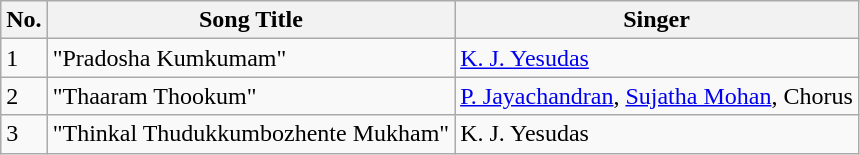<table class="wikitable">
<tr>
<th>No.</th>
<th>Song Title</th>
<th>Singer</th>
</tr>
<tr>
<td>1</td>
<td>"Pradosha Kumkumam"</td>
<td><a href='#'>K. J. Yesudas</a></td>
</tr>
<tr>
<td>2</td>
<td>"Thaaram Thookum"</td>
<td><a href='#'>P. Jayachandran</a>, <a href='#'>Sujatha Mohan</a>, Chorus</td>
</tr>
<tr>
<td>3</td>
<td>"Thinkal Thudukkumbozhente Mukham"</td>
<td>K. J. Yesudas</td>
</tr>
</table>
